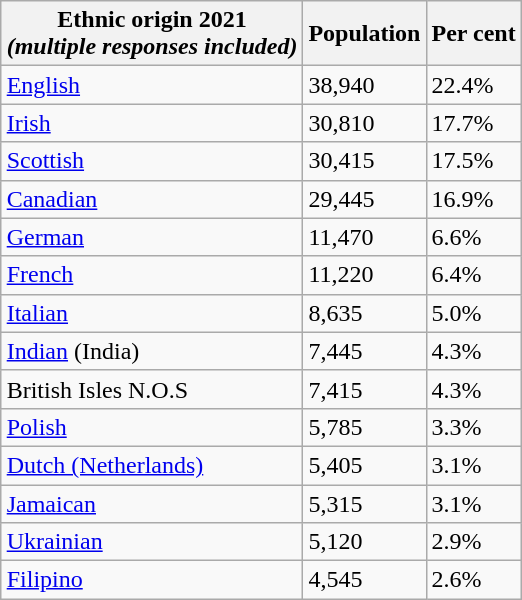<table class="wikitable" style="float:right;">
<tr>
<th>Ethnic origin 2021<br><em>(multiple responses included)</em></th>
<th>Population</th>
<th>Per cent</th>
</tr>
<tr>
<td><a href='#'>English</a></td>
<td>38,940</td>
<td>22.4%</td>
</tr>
<tr>
<td><a href='#'>Irish</a></td>
<td>30,810</td>
<td>17.7%</td>
</tr>
<tr>
<td><a href='#'>Scottish</a></td>
<td>30,415</td>
<td>17.5%</td>
</tr>
<tr>
<td><a href='#'>Canadian</a></td>
<td>29,445</td>
<td>16.9%</td>
</tr>
<tr>
<td><a href='#'>German</a></td>
<td>11,470</td>
<td>6.6%</td>
</tr>
<tr>
<td><a href='#'>French</a></td>
<td>11,220</td>
<td>6.4%</td>
</tr>
<tr>
<td><a href='#'>Italian</a></td>
<td>8,635</td>
<td>5.0%</td>
</tr>
<tr>
<td><a href='#'>Indian</a> (India)</td>
<td>7,445</td>
<td>4.3%</td>
</tr>
<tr>
<td>British Isles N.O.S</td>
<td>7,415</td>
<td>4.3%</td>
</tr>
<tr>
<td><a href='#'>Polish</a></td>
<td>5,785</td>
<td>3.3%</td>
</tr>
<tr>
<td><a href='#'>Dutch (Netherlands)</a></td>
<td>5,405</td>
<td>3.1%</td>
</tr>
<tr>
<td><a href='#'>Jamaican</a></td>
<td>5,315</td>
<td>3.1%</td>
</tr>
<tr>
<td><a href='#'>Ukrainian</a></td>
<td>5,120</td>
<td>2.9%</td>
</tr>
<tr>
<td><a href='#'>Filipino</a></td>
<td>4,545</td>
<td>2.6%</td>
</tr>
</table>
